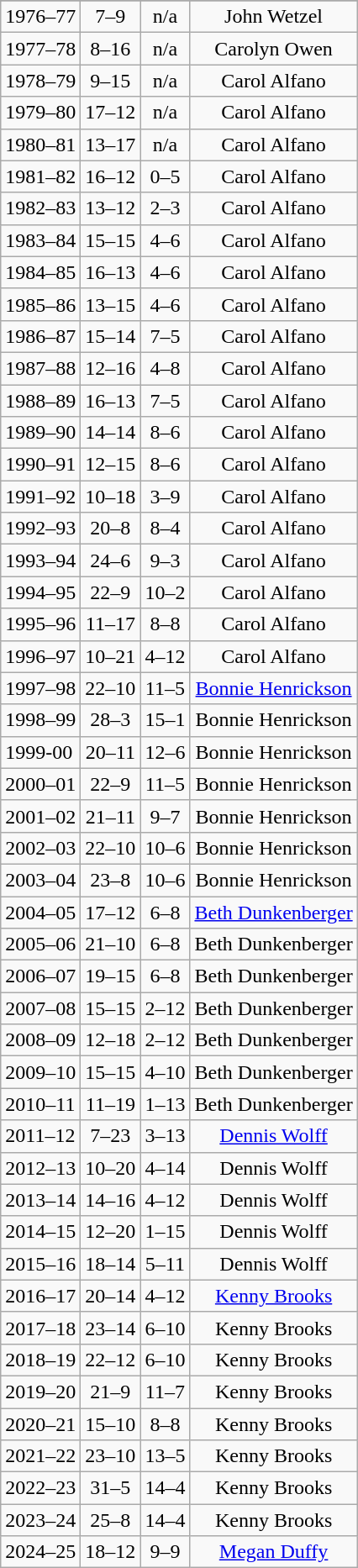<table class="wikitable" style="text-align:center">
<tr>
</tr>
<tr>
</tr>
<tr>
<td style="text-align:left">1976–77</td>
<td>7–9</td>
<td>n/a</td>
<td>John Wetzel</td>
</tr>
<tr>
<td style="text-align:left">1977–78</td>
<td>8–16</td>
<td>n/a</td>
<td>Carolyn Owen</td>
</tr>
<tr>
<td style="text-align:left">1978–79</td>
<td>9–15</td>
<td>n/a</td>
<td>Carol Alfano</td>
</tr>
<tr>
<td style="text-align:left">1979–80</td>
<td>17–12</td>
<td>n/a</td>
<td>Carol Alfano</td>
</tr>
<tr>
<td style="text-align:left">1980–81</td>
<td>13–17</td>
<td>n/a</td>
<td>Carol Alfano</td>
</tr>
<tr>
<td style="text-align:left">1981–82</td>
<td>16–12</td>
<td>0–5</td>
<td>Carol Alfano</td>
</tr>
<tr>
<td style="text-align:left">1982–83</td>
<td>13–12</td>
<td>2–3</td>
<td>Carol Alfano</td>
</tr>
<tr>
<td style="text-align:left">1983–84</td>
<td>15–15</td>
<td>4–6</td>
<td>Carol Alfano</td>
</tr>
<tr>
<td style="text-align:left">1984–85</td>
<td>16–13</td>
<td>4–6</td>
<td>Carol Alfano</td>
</tr>
<tr>
<td style="text-align:left">1985–86</td>
<td>13–15</td>
<td>4–6</td>
<td>Carol Alfano</td>
</tr>
<tr>
<td style="text-align:left">1986–87</td>
<td>15–14</td>
<td>7–5</td>
<td>Carol Alfano</td>
</tr>
<tr>
<td style="text-align:left">1987–88</td>
<td>12–16</td>
<td>4–8</td>
<td>Carol Alfano</td>
</tr>
<tr>
<td style="text-align:left">1988–89</td>
<td>16–13</td>
<td>7–5</td>
<td>Carol Alfano</td>
</tr>
<tr>
<td style="text-align:left">1989–90</td>
<td>14–14</td>
<td>8–6</td>
<td>Carol Alfano</td>
</tr>
<tr>
<td style="text-align:left">1990–91</td>
<td>12–15</td>
<td>8–6</td>
<td>Carol Alfano</td>
</tr>
<tr>
<td style="text-align:left">1991–92</td>
<td>10–18</td>
<td>3–9</td>
<td>Carol Alfano</td>
</tr>
<tr>
<td style="text-align:left">1992–93</td>
<td>20–8</td>
<td>8–4</td>
<td>Carol Alfano</td>
</tr>
<tr>
<td style="text-align:left">1993–94</td>
<td>24–6</td>
<td>9–3</td>
<td>Carol Alfano</td>
</tr>
<tr>
<td style="text-align:left">1994–95</td>
<td>22–9</td>
<td>10–2</td>
<td>Carol Alfano</td>
</tr>
<tr>
<td style="text-align:left">1995–96</td>
<td>11–17</td>
<td>8–8</td>
<td>Carol Alfano</td>
</tr>
<tr>
<td style="text-align:left">1996–97</td>
<td>10–21</td>
<td>4–12</td>
<td>Carol Alfano</td>
</tr>
<tr>
<td style="text-align:left">1997–98</td>
<td>22–10</td>
<td>11–5</td>
<td><a href='#'>Bonnie Henrickson</a></td>
</tr>
<tr>
<td style="text-align:left">1998–99</td>
<td>28–3</td>
<td>15–1</td>
<td>Bonnie Henrickson</td>
</tr>
<tr>
<td style="text-align:left">1999-00</td>
<td>20–11</td>
<td>12–6</td>
<td>Bonnie Henrickson</td>
</tr>
<tr>
<td style="text-align:left">2000–01</td>
<td>22–9</td>
<td>11–5</td>
<td>Bonnie Henrickson</td>
</tr>
<tr>
<td style="text-align:left">2001–02</td>
<td>21–11</td>
<td>9–7</td>
<td>Bonnie Henrickson</td>
</tr>
<tr>
<td style="text-align:left">2002–03</td>
<td>22–10</td>
<td>10–6</td>
<td>Bonnie Henrickson</td>
</tr>
<tr>
<td style="text-align:left">2003–04</td>
<td>23–8</td>
<td>10–6</td>
<td>Bonnie Henrickson</td>
</tr>
<tr>
<td style="text-align:left">2004–05</td>
<td>17–12</td>
<td>6–8</td>
<td><a href='#'>Beth Dunkenberger</a></td>
</tr>
<tr>
<td style="text-align:left">2005–06</td>
<td>21–10</td>
<td>6–8</td>
<td>Beth Dunkenberger</td>
</tr>
<tr>
<td style="text-align:left">2006–07</td>
<td>19–15</td>
<td>6–8</td>
<td>Beth Dunkenberger</td>
</tr>
<tr>
<td style="text-align:left">2007–08</td>
<td>15–15</td>
<td>2–12</td>
<td>Beth Dunkenberger</td>
</tr>
<tr>
<td style="text-align:left">2008–09</td>
<td>12–18</td>
<td>2–12</td>
<td>Beth Dunkenberger</td>
</tr>
<tr>
<td style="text-align:left">2009–10</td>
<td>15–15</td>
<td>4–10</td>
<td>Beth Dunkenberger</td>
</tr>
<tr>
<td style="text-align:left">2010–11</td>
<td>11–19</td>
<td>1–13</td>
<td>Beth Dunkenberger</td>
</tr>
<tr>
<td style="text-align:left">2011–12</td>
<td>7–23</td>
<td>3–13</td>
<td><a href='#'>Dennis Wolff</a></td>
</tr>
<tr>
<td style="text-align:left">2012–13</td>
<td>10–20</td>
<td>4–14</td>
<td>Dennis Wolff</td>
</tr>
<tr>
<td style="text-align:left">2013–14</td>
<td>14–16</td>
<td>4–12</td>
<td>Dennis Wolff</td>
</tr>
<tr>
<td style="text-align:left">2014–15</td>
<td>12–20</td>
<td>1–15</td>
<td>Dennis Wolff</td>
</tr>
<tr>
<td style="text-align:left">2015–16</td>
<td>18–14</td>
<td>5–11</td>
<td>Dennis Wolff</td>
</tr>
<tr>
<td>2016–17</td>
<td>20–14</td>
<td>4–12</td>
<td><a href='#'>Kenny Brooks</a></td>
</tr>
<tr>
<td>2017–18</td>
<td>23–14</td>
<td>6–10</td>
<td>Kenny Brooks</td>
</tr>
<tr>
<td>2018–19</td>
<td>22–12</td>
<td>6–10</td>
<td>Kenny Brooks</td>
</tr>
<tr>
<td>2019–20</td>
<td>21–9</td>
<td>11–7</td>
<td>Kenny Brooks</td>
</tr>
<tr>
<td>2020–21</td>
<td>15–10</td>
<td>8–8</td>
<td>Kenny Brooks</td>
</tr>
<tr>
<td>2021–22</td>
<td>23–10</td>
<td>13–5</td>
<td>Kenny Brooks</td>
</tr>
<tr>
<td>2022–23</td>
<td>31–5</td>
<td>14–4</td>
<td>Kenny Brooks</td>
</tr>
<tr>
<td>2023–24</td>
<td>25–8</td>
<td>14–4</td>
<td>Kenny Brooks</td>
</tr>
<tr>
<td>2024–25</td>
<td>18–12</td>
<td>9–9</td>
<td><a href='#'>Megan Duffy</a></td>
</tr>
</table>
